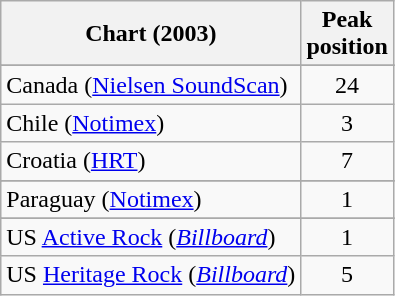<table class="wikitable sortable">
<tr>
<th align="center">Chart (2003)</th>
<th align="center">Peak<br>position</th>
</tr>
<tr>
</tr>
<tr>
</tr>
<tr>
</tr>
<tr>
<td align="left">Canada (<a href='#'>Nielsen SoundScan</a>)</td>
<td align="center">24</td>
</tr>
<tr>
<td>Chile (<a href='#'>Notimex</a>)</td>
<td align=center>3</td>
</tr>
<tr>
<td>Croatia (<a href='#'>HRT</a>)</td>
<td align="center">7</td>
</tr>
<tr>
</tr>
<tr>
</tr>
<tr>
</tr>
<tr>
</tr>
<tr>
</tr>
<tr>
</tr>
<tr>
</tr>
<tr>
</tr>
<tr>
<td>Paraguay (<a href='#'>Notimex</a>)</td>
<td align=center>1</td>
</tr>
<tr>
</tr>
<tr>
</tr>
<tr>
</tr>
<tr>
</tr>
<tr>
</tr>
<tr>
</tr>
<tr>
</tr>
<tr>
<td>US <a href='#'>Active Rock</a> (<em><a href='#'>Billboard</a></em>)</td>
<td align="center">1</td>
</tr>
<tr>
<td>US <a href='#'>Heritage Rock</a> (<em><a href='#'>Billboard</a></em>)</td>
<td align="center">5</td>
</tr>
</table>
